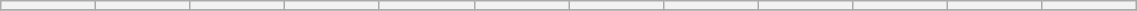<table class="wikitable" style="font-size:85%;" width="60%">
<tr>
<th></th>
<th></th>
<th></th>
<th></th>
<th></th>
<th></th>
<th></th>
<th></th>
<th></th>
<th></th>
<th></th>
<th></th>
</tr>
<tr>
</tr>
</table>
